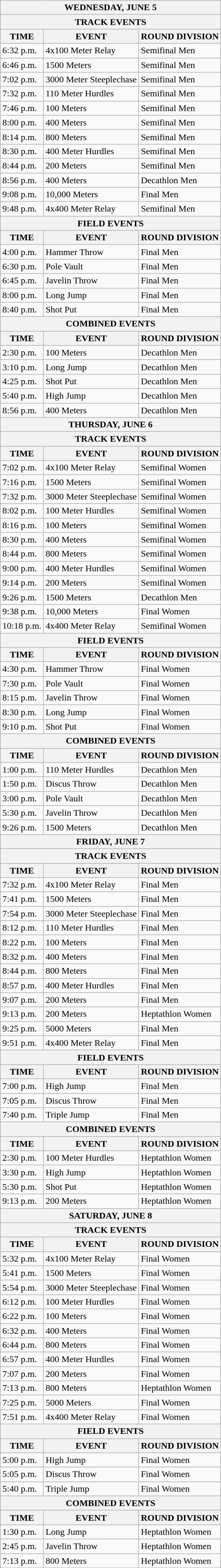<table class="wikitable">
<tr>
<th colspan="6">WEDNESDAY, JUNE 5</th>
</tr>
<tr>
<th colspan="6">TRACK EVENTS</th>
</tr>
<tr>
<th>TIME</th>
<th>EVENT</th>
<th>ROUND DIVISION</th>
</tr>
<tr>
<td>6:32 p.m.</td>
<td>4x100 Meter Relay</td>
<td>Semifinal Men</td>
</tr>
<tr>
<td>6:46 p.m.</td>
<td>1500 Meters</td>
<td>Semifinal Men</td>
</tr>
<tr>
<td>7:02 p.m.</td>
<td>3000 Meter Steeplechase</td>
<td>Semifinal Men</td>
</tr>
<tr>
<td>7:32 p.m.</td>
<td>110 Meter Hurdles</td>
<td>Semifinal Men</td>
</tr>
<tr>
<td>7:46 p.m.</td>
<td>100 Meters</td>
<td>Semifinal Men</td>
</tr>
<tr>
<td>8:00 p.m.</td>
<td>400 Meters</td>
<td>Semifinal Men</td>
</tr>
<tr>
<td>8:14 p.m.</td>
<td>800 Meters</td>
<td>Semifinal Men</td>
</tr>
<tr>
<td>8:30 p.m.</td>
<td>400 Meter Hurdles</td>
<td>Semifinal Men</td>
</tr>
<tr>
<td>8:44 p.m.</td>
<td>200 Meters</td>
<td>Semifinal Men</td>
</tr>
<tr>
<td>8:56 p.m.</td>
<td>400 Meters</td>
<td>Decathlon Men</td>
</tr>
<tr>
<td>9:08 p.m.</td>
<td>10,000 Meters</td>
<td>Final Men</td>
</tr>
<tr>
<td>9:48 p.m.</td>
<td>4x400 Meter Relay</td>
<td>Semifinal Men</td>
</tr>
<tr>
<th colspan="6">FIELD EVENTS</th>
</tr>
<tr>
<th>TIME</th>
<th>EVENT</th>
<th>ROUND DIVISION</th>
</tr>
<tr>
<td>4:00 p.m.</td>
<td>Hammer Throw</td>
<td>Final Men</td>
</tr>
<tr>
<td>6:30 p.m.</td>
<td>Pole Vault</td>
<td>Final Men</td>
</tr>
<tr>
<td>6:45 p.m.</td>
<td>Javelin Throw</td>
<td>Final Men</td>
</tr>
<tr>
<td>8:00 p.m.</td>
<td>Long Jump</td>
<td>Final Men</td>
</tr>
<tr>
<td>8:40 p.m.</td>
<td>Shot Put</td>
<td>Final Men</td>
</tr>
<tr>
<th colspan="6">COMBINED EVENTS</th>
</tr>
<tr>
<th>TIME</th>
<th>EVENT</th>
<th>ROUND DIVISION</th>
</tr>
<tr>
<td>2:30 p.m.</td>
<td>100 Meters</td>
<td>Decathlon Men</td>
</tr>
<tr>
<td>3:10 p.m.</td>
<td>Long Jump</td>
<td>Decathlon Men</td>
</tr>
<tr>
<td>4:25 p.m.</td>
<td>Shot Put</td>
<td>Decathlon Men</td>
</tr>
<tr>
<td>5:40 p.m.</td>
<td>High Jump</td>
<td>Decathlon Men</td>
</tr>
<tr>
<td>8:56 p.m.</td>
<td>400 Meters</td>
<td>Decathlon Men</td>
</tr>
<tr>
<th colspan="6">THURSDAY, JUNE 6</th>
</tr>
<tr>
<th colspan="6">TRACK EVENTS</th>
</tr>
<tr>
<th>TIME</th>
<th>EVENT</th>
<th>ROUND DIVISION</th>
</tr>
<tr>
<td>7:02 p.m.</td>
<td>4x100 Meter Relay</td>
<td>Semifinal Women</td>
</tr>
<tr>
<td>7:16 p.m.</td>
<td>1500 Meters</td>
<td>Semifinal Women</td>
</tr>
<tr>
<td>7:32 p.m.</td>
<td>3000 Meter Steeplechase</td>
<td>Semifinal Women</td>
</tr>
<tr>
<td>8:02 p.m.</td>
<td>100 Meter Hurdles</td>
<td>Semifinal Women</td>
</tr>
<tr>
<td>8:16 p.m.</td>
<td>100 Meters</td>
<td>Semifinal Women</td>
</tr>
<tr>
<td>8:30 p.m.</td>
<td>400 Meters</td>
<td>Semifinal Women</td>
</tr>
<tr>
<td>8:44 p.m.</td>
<td>800 Meters</td>
<td>Semifinal Women</td>
</tr>
<tr>
<td>9:00 p.m.</td>
<td>400 Meter Hurdles</td>
<td>Semifinal Women</td>
</tr>
<tr>
<td>9:14 p.m.</td>
<td>200 Meters</td>
<td>Semifinal Women</td>
</tr>
<tr>
<td>9:26 p.m.</td>
<td>1500 Meters</td>
<td>Decathlon Men</td>
</tr>
<tr>
<td>9:38 p.m.</td>
<td>10,000 Meters</td>
<td>Final Women</td>
</tr>
<tr>
<td>10:18 p.m.</td>
<td>4x400 Meter Relay</td>
<td>Semifinal Women</td>
</tr>
<tr>
<th colspan="6">FIELD EVENTS</th>
</tr>
<tr>
<th>TIME</th>
<th>EVENT</th>
<th>ROUND DIVISION</th>
</tr>
<tr>
<td>4:30 p.m.</td>
<td>Hammer Throw</td>
<td>Final Women</td>
</tr>
<tr>
<td>7:30 p.m.</td>
<td>Pole Vault</td>
<td>Final Women</td>
</tr>
<tr>
<td>8:15 p.m.</td>
<td>Javelin Throw</td>
<td>Final Women</td>
</tr>
<tr>
<td>8:30 p.m.</td>
<td>Long Jump</td>
<td>Final Women</td>
</tr>
<tr>
<td>9:10 p.m.</td>
<td>Shot Put</td>
<td>Final Women</td>
</tr>
<tr>
<th colspan="6">COMBINED EVENTS</th>
</tr>
<tr>
<th>TIME</th>
<th>EVENT</th>
<th>ROUND DIVISION</th>
</tr>
<tr>
<td>1:00 p.m.</td>
<td>110 Meter Hurdles</td>
<td>Decathlon Men</td>
</tr>
<tr>
<td>1:50 p.m.</td>
<td>Discus Throw</td>
<td>Decathlon Men</td>
</tr>
<tr>
<td>3:00 p.m.</td>
<td>Pole Vault</td>
<td>Decathlon Men</td>
</tr>
<tr>
<td>5:30 p.m.</td>
<td>Javelin Throw</td>
<td>Decathlon Men</td>
</tr>
<tr>
<td>9:26 p.m.</td>
<td>1500 Meters</td>
<td>Decathlon Men</td>
</tr>
<tr>
<th colspan="6">FRIDAY, JUNE 7</th>
</tr>
<tr>
<th colspan="6">TRACK EVENTS</th>
</tr>
<tr>
<th>TIME</th>
<th>EVENT</th>
<th>ROUND DIVISION</th>
</tr>
<tr>
<td>7:32 p.m.</td>
<td>4x100 Meter Relay</td>
<td>Final Men</td>
</tr>
<tr>
<td>7:41 p.m.</td>
<td>1500 Meters</td>
<td>Final Men</td>
</tr>
<tr>
<td>7:54 p.m.</td>
<td>3000 Meter Steeplechase</td>
<td>Final Men</td>
</tr>
<tr>
<td>8:12 p.m.</td>
<td>110 Meter Hurdles</td>
<td>Final Men</td>
</tr>
<tr>
<td>8:22 p.m.</td>
<td>100 Meters</td>
<td>Final Men</td>
</tr>
<tr>
<td>8:32 p.m.</td>
<td>400 Meters</td>
<td>Final Men</td>
</tr>
<tr>
<td>8:44 p.m.</td>
<td>800 Meters</td>
<td>Final Men</td>
</tr>
<tr>
<td>8:57 p.m.</td>
<td>400 Meter Hurdles</td>
<td>Final Men</td>
</tr>
<tr>
<td>9:07 p.m.</td>
<td>200 Meters</td>
<td>Final Men</td>
</tr>
<tr>
<td>9:13 p.m.</td>
<td>200 Meters</td>
<td>Heptathlon Women</td>
</tr>
<tr>
<td>9:25 p.m.</td>
<td>5000 Meters</td>
<td>Final Men</td>
</tr>
<tr>
<td>9:51 p.m.</td>
<td>4x400 Meter Relay</td>
<td>Final Men</td>
</tr>
<tr>
<th colspan="6">FIELD EVENTS</th>
</tr>
<tr>
<th>TIME</th>
<th>EVENT</th>
<th>ROUND DIVISION</th>
</tr>
<tr>
<td>7:00 p.m.</td>
<td>High Jump</td>
<td>Final Men</td>
</tr>
<tr>
<td>7:05 p.m.</td>
<td>Discus Throw</td>
<td>Final Men</td>
</tr>
<tr>
<td>7:40 p.m.</td>
<td>Triple Jump</td>
<td>Final Men</td>
</tr>
<tr>
<th colspan="6">COMBINED EVENTS</th>
</tr>
<tr>
<th>TIME</th>
<th>EVENT</th>
<th>ROUND DIVISION</th>
</tr>
<tr>
<td>2:30 p.m.</td>
<td>100 Meter Hurdles</td>
<td>Heptathlon Women</td>
</tr>
<tr>
<td>3:30 p.m.</td>
<td>High Jump</td>
<td>Heptathlon Women</td>
</tr>
<tr>
<td>5:30 p.m.</td>
<td>Shot Put</td>
<td>Heptathlon Women</td>
</tr>
<tr>
<td>9:13 p.m.</td>
<td>200 Meters</td>
<td>Heptathlon Women</td>
</tr>
<tr>
<th colspan="6">SATURDAY, JUNE 8</th>
</tr>
<tr>
<th colspan="6">TRACK EVENTS</th>
</tr>
<tr>
<th>TIME</th>
<th>EVENT</th>
<th>ROUND DIVISION</th>
</tr>
<tr>
<td>5:32 p.m.</td>
<td>4x100 Meter Relay</td>
<td>Final Women</td>
</tr>
<tr>
<td>5:41 p.m.</td>
<td>1500 Meters</td>
<td>Final Women</td>
</tr>
<tr>
<td>5:54 p.m.</td>
<td>3000 Meter Steeplechase</td>
<td>Final Women</td>
</tr>
<tr>
<td>6:12 p.m.</td>
<td>100 Meter Hurdles</td>
<td>Final Women</td>
</tr>
<tr>
<td>6:22 p.m.</td>
<td>100 Meters</td>
<td>Final Women</td>
</tr>
<tr>
<td>6:32 p.m.</td>
<td>400 Meters</td>
<td>Final Women</td>
</tr>
<tr>
<td>6:44 p.m.</td>
<td>800 Meters</td>
<td>Final Women</td>
</tr>
<tr>
<td>6:57 p.m.</td>
<td>400 Meter Hurdles</td>
<td>Final Women</td>
</tr>
<tr>
<td>7:07 p.m.</td>
<td>200 Meters</td>
<td>Final Women</td>
</tr>
<tr>
<td>7:13 p.m.</td>
<td>800 Meters</td>
<td>Heptathlon Women</td>
</tr>
<tr>
<td>7:25 p.m.</td>
<td>5000 Meters</td>
<td>Final Women</td>
</tr>
<tr>
<td>7:51 p.m.</td>
<td>4x400 Meter Relay</td>
<td>Final Women</td>
</tr>
<tr>
<th colspan="6">FIELD EVENTS</th>
</tr>
<tr>
<th>TIME</th>
<th>EVENT</th>
<th>ROUND DIVISION</th>
</tr>
<tr>
<td>5:00 p.m.</td>
<td>High Jump</td>
<td>Final Women</td>
</tr>
<tr>
<td>5:05 p.m.</td>
<td>Discus Throw</td>
<td>Final Women</td>
</tr>
<tr>
<td>5:40 p.m.</td>
<td>Triple Jump</td>
<td>Final Women</td>
</tr>
<tr>
<th colspan="6">COMBINED EVENTS</th>
</tr>
<tr>
<th>TIME</th>
<th>EVENT</th>
<th>ROUND DIVISION</th>
</tr>
<tr>
<td>1:30 p.m.</td>
<td>Long Jump</td>
<td>Heptathlon Women</td>
</tr>
<tr>
<td>2:45 p.m.</td>
<td>Javelin Throw</td>
<td>Heptathlon Women</td>
</tr>
<tr>
<td>7:13 p.m.</td>
<td>800 Meters</td>
<td>Heptathlon Women</td>
</tr>
<tr>
</tr>
</table>
